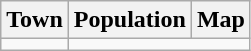<table class="wikitable sortable">
<tr>
<th>Town</th>
<th data-sort-type=number>Population</th>
<th>Map</th>
</tr>
<tr>
<td></td>
</tr>
</table>
